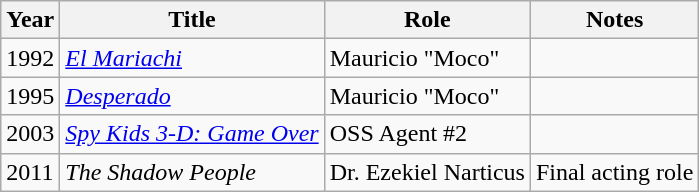<table class="wikitable">
<tr>
<th>Year</th>
<th>Title</th>
<th>Role</th>
<th>Notes</th>
</tr>
<tr>
<td>1992</td>
<td><em><a href='#'>El Mariachi</a></em></td>
<td>Mauricio "Moco"</td>
<td></td>
</tr>
<tr>
<td>1995</td>
<td><em><a href='#'>Desperado</a></em></td>
<td>Mauricio "Moco"</td>
<td></td>
</tr>
<tr>
<td>2003</td>
<td><em><a href='#'>Spy Kids 3-D: Game Over</a></em></td>
<td>OSS Agent #2</td>
<td></td>
</tr>
<tr>
<td>2011</td>
<td><em>The Shadow People</em></td>
<td>Dr. Ezekiel Narticus</td>
<td>Final acting role</td>
</tr>
</table>
